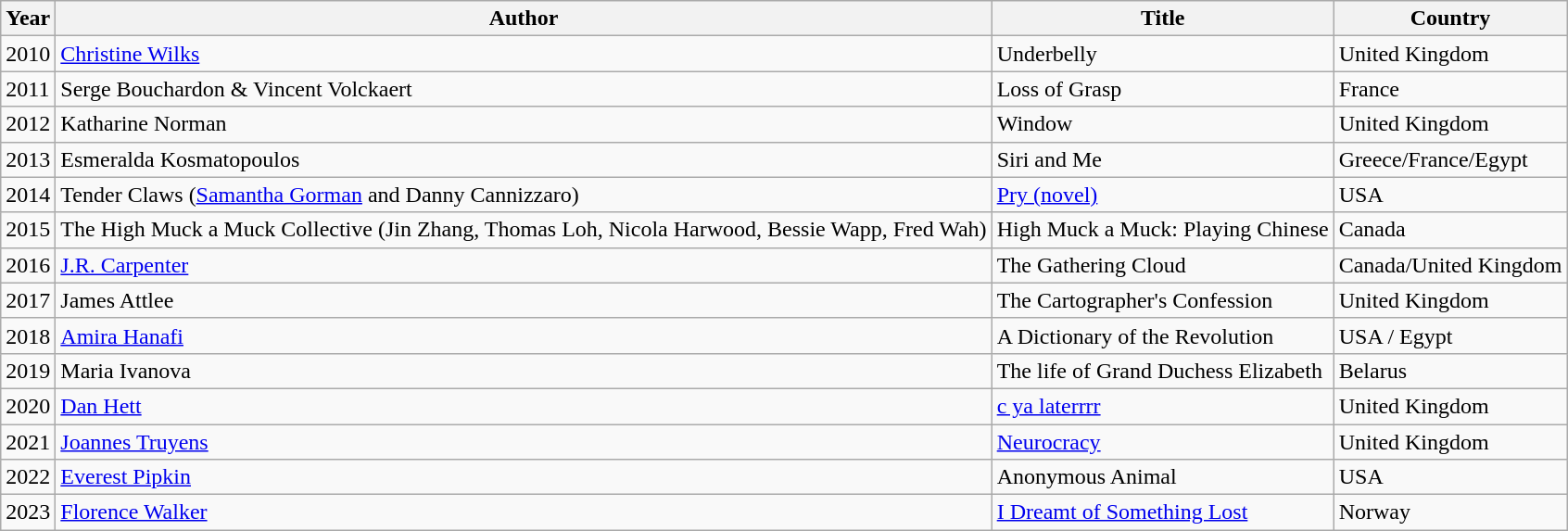<table class="wikitable sortable mw-collapsible">
<tr>
<th>Year</th>
<th>Author</th>
<th>Title</th>
<th>Country</th>
</tr>
<tr>
<td>2010</td>
<td><a href='#'>Christine Wilks</a></td>
<td>Underbelly</td>
<td>United Kingdom</td>
</tr>
<tr>
<td>2011</td>
<td>Serge Bouchardon & Vincent Volckaert</td>
<td>Loss of Grasp</td>
<td>France</td>
</tr>
<tr>
<td>2012</td>
<td>Katharine Norman</td>
<td>Window</td>
<td>United Kingdom</td>
</tr>
<tr>
<td>2013</td>
<td>Esmeralda Kosmatopoulos</td>
<td>Siri and Me</td>
<td>Greece/France/Egypt</td>
</tr>
<tr>
<td>2014</td>
<td>Tender Claws (<a href='#'>Samantha Gorman</a> and Danny Cannizzaro)</td>
<td><a href='#'>Pry (novel)</a></td>
<td>USA</td>
</tr>
<tr>
<td>2015</td>
<td>The High Muck a Muck Collective (Jin Zhang, Thomas Loh, Nicola Harwood, Bessie Wapp, Fred Wah)</td>
<td>High Muck a Muck: Playing Chinese</td>
<td>Canada</td>
</tr>
<tr>
<td>2016</td>
<td><a href='#'>J.R. Carpenter</a></td>
<td>The Gathering Cloud</td>
<td>Canada/United Kingdom</td>
</tr>
<tr>
<td>2017</td>
<td>James Attlee</td>
<td>The Cartographer's Confession</td>
<td>United Kingdom</td>
</tr>
<tr>
<td>2018</td>
<td><a href='#'>Amira Hanafi</a></td>
<td>A Dictionary of the Revolution</td>
<td>USA / Egypt</td>
</tr>
<tr>
<td>2019</td>
<td>Maria Ivanova</td>
<td>The life of Grand Duchess Elizabeth</td>
<td>Belarus</td>
</tr>
<tr>
<td>2020</td>
<td><a href='#'>Dan Hett</a></td>
<td><a href='#'>c ya laterrrr</a></td>
<td>United Kingdom</td>
</tr>
<tr>
<td>2021</td>
<td><a href='#'>Joannes Truyens</a></td>
<td><a href='#'>Neurocracy</a></td>
<td>United Kingdom</td>
</tr>
<tr>
<td>2022</td>
<td><a href='#'>Everest Pipkin</a></td>
<td>Anonymous Animal</td>
<td>USA</td>
</tr>
<tr>
<td>2023</td>
<td><a href='#'>Florence Walker</a></td>
<td><a href='#'>I Dreamt of Something Lost</a></td>
<td>Norway</td>
</tr>
</table>
